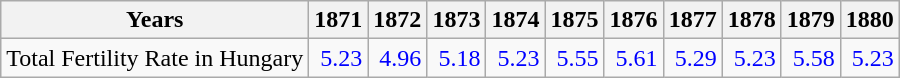<table class="wikitable " style="text-align:right">
<tr>
<th>Years</th>
<th>1871</th>
<th>1872</th>
<th>1873</th>
<th>1874</th>
<th>1875</th>
<th>1876</th>
<th>1877</th>
<th>1878</th>
<th>1879</th>
<th>1880</th>
</tr>
<tr>
<td align="left">Total Fertility Rate in Hungary</td>
<td style="text-align:right; color:blue;">5.23</td>
<td style="text-align:right; color:blue;">4.96</td>
<td style="text-align:right; color:blue;">5.18</td>
<td style="text-align:right; color:blue;">5.23</td>
<td style="text-align:right; color:blue;">5.55</td>
<td style="text-align:right; color:blue;">5.61</td>
<td style="text-align:right; color:blue;">5.29</td>
<td style="text-align:right; color:blue;">5.23</td>
<td style="text-align:right; color:blue;">5.58</td>
<td style="text-align:right; color:blue;">5.23</td>
</tr>
</table>
